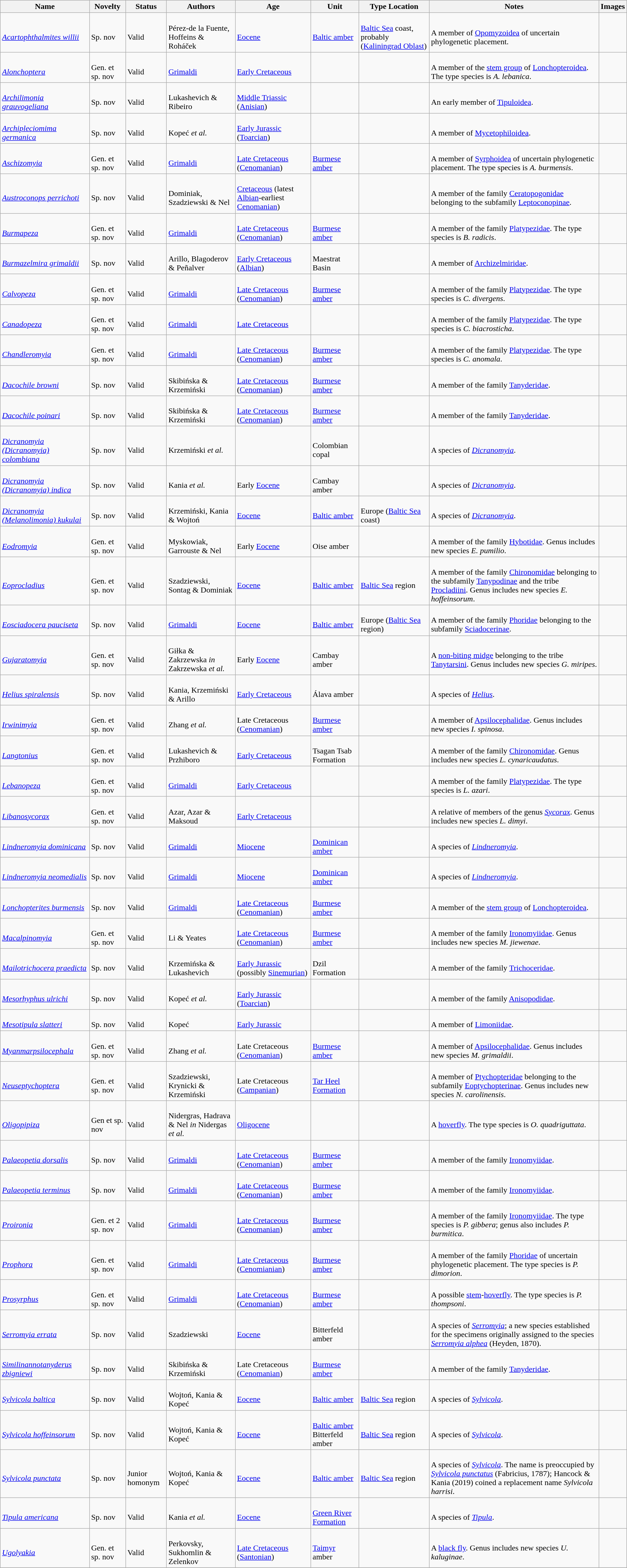<table class="wikitable sortable" align="center" width="100%">
<tr>
<th>Name</th>
<th>Novelty</th>
<th>Status</th>
<th>Authors</th>
<th>Age</th>
<th>Unit</th>
<th>Type Location</th>
<th>Notes</th>
<th>Images</th>
</tr>
<tr>
<td><br><em><a href='#'>Acartophthalmites willii</a></em></td>
<td><br>Sp. nov</td>
<td><br>Valid</td>
<td><br>Pérez-de la Fuente, Hoffeins & Roháček</td>
<td><br><a href='#'>Eocene</a></td>
<td><br><a href='#'>Baltic amber</a></td>
<td><br><a href='#'>Baltic Sea</a> coast, probably  (<a href='#'>Kaliningrad Oblast</a>)</td>
<td><br>A member of <a href='#'>Opomyzoidea</a> of uncertain phylogenetic placement.</td>
<td></td>
</tr>
<tr>
<td><br><em><a href='#'>Alonchoptera</a></em></td>
<td><br>Gen. et sp. nov</td>
<td><br>Valid</td>
<td><br><a href='#'>Grimaldi</a></td>
<td><br><a href='#'>Early Cretaceous</a></td>
<td></td>
<td><br></td>
<td><br>A member of the <a href='#'>stem group</a> of <a href='#'>Lonchopteroidea</a>. The type species is <em>A. lebanica</em>.</td>
<td></td>
</tr>
<tr>
<td><br><em><a href='#'>Archilimonia grauvogeliana</a></em></td>
<td><br>Sp. nov</td>
<td><br>Valid</td>
<td><br>Lukashevich & Ribeiro</td>
<td><br><a href='#'>Middle Triassic</a> (<a href='#'>Anisian</a>)</td>
<td></td>
<td><br></td>
<td><br>An early member of <a href='#'>Tipuloidea</a>.</td>
<td></td>
</tr>
<tr>
<td><br><em><a href='#'>Archipleciomima germanica</a></em></td>
<td><br>Sp. nov</td>
<td><br>Valid</td>
<td><br>Kopeć <em>et al.</em></td>
<td><br><a href='#'>Early Jurassic</a> (<a href='#'>Toarcian</a>)</td>
<td></td>
<td><br></td>
<td><br>A member of <a href='#'>Mycetophiloidea</a>.</td>
<td></td>
</tr>
<tr>
<td><br><em><a href='#'>Aschizomyia</a></em></td>
<td><br>Gen. et sp. nov</td>
<td><br>Valid</td>
<td><br><a href='#'>Grimaldi</a></td>
<td><br><a href='#'>Late Cretaceous</a> (<a href='#'>Cenomanian</a>)</td>
<td><br><a href='#'>Burmese amber</a></td>
<td><br></td>
<td><br>A member of <a href='#'>Syrphoidea</a> of uncertain phylogenetic placement. The type species is <em>A. burmensis</em>.</td>
<td></td>
</tr>
<tr>
<td><br><em><a href='#'>Austroconops perrichoti</a></em></td>
<td><br>Sp. nov</td>
<td><br>Valid</td>
<td><br>Dominiak, Szadziewski & Nel</td>
<td><br><a href='#'>Cretaceous</a> (latest <a href='#'>Albian</a>-earliest <a href='#'>Cenomanian</a>)</td>
<td></td>
<td><br></td>
<td><br>A member of the family <a href='#'>Ceratopogonidae</a> belonging to the subfamily <a href='#'>Leptoconopinae</a>.</td>
<td></td>
</tr>
<tr>
<td><br><em><a href='#'>Burmapeza</a></em></td>
<td><br>Gen. et sp. nov</td>
<td><br>Valid</td>
<td><br><a href='#'>Grimaldi</a></td>
<td><br><a href='#'>Late Cretaceous</a> (<a href='#'>Cenomanian</a>)</td>
<td><br><a href='#'>Burmese amber</a></td>
<td><br></td>
<td><br>A member of the family <a href='#'>Platypezidae</a>. The type species is <em>B. radicis</em>.</td>
<td></td>
</tr>
<tr>
<td><br><em><a href='#'>Burmazelmira grimaldii</a></em></td>
<td><br>Sp. nov</td>
<td><br>Valid</td>
<td><br>Arillo, Blagoderov & Peñalver</td>
<td><br><a href='#'>Early Cretaceous</a> (<a href='#'>Albian</a>)</td>
<td><br>Maestrat Basin</td>
<td><br></td>
<td><br>A member of <a href='#'>Archizelmiridae</a>.</td>
<td></td>
</tr>
<tr>
<td><br><em><a href='#'>Calvopeza</a></em></td>
<td><br>Gen. et sp. nov</td>
<td><br>Valid</td>
<td><br><a href='#'>Grimaldi</a></td>
<td><br><a href='#'>Late Cretaceous</a> (<a href='#'>Cenomanian</a>)</td>
<td><br><a href='#'>Burmese amber</a></td>
<td><br></td>
<td><br>A member of the family <a href='#'>Platypezidae</a>. The type species is <em>C. divergens</em>.</td>
<td></td>
</tr>
<tr>
<td><br><em><a href='#'>Canadopeza</a></em></td>
<td><br>Gen. et sp. nov</td>
<td><br>Valid</td>
<td><br><a href='#'>Grimaldi</a></td>
<td><br><a href='#'>Late Cretaceous</a></td>
<td></td>
<td><br></td>
<td><br>A member of the family <a href='#'>Platypezidae</a>. The type species is <em>C. biacrosticha</em>.</td>
<td></td>
</tr>
<tr>
<td><br><em><a href='#'>Chandleromyia</a></em></td>
<td><br>Gen. et sp. nov</td>
<td><br>Valid</td>
<td><br><a href='#'>Grimaldi</a></td>
<td><br><a href='#'>Late Cretaceous</a> (<a href='#'>Cenomanian</a>)</td>
<td><br><a href='#'>Burmese amber</a></td>
<td><br></td>
<td><br>A member of the family <a href='#'>Platypezidae</a>. The type species is <em>C. anomala</em>.</td>
<td></td>
</tr>
<tr>
<td><br><em><a href='#'>Dacochile browni</a></em></td>
<td><br>Sp. nov</td>
<td><br>Valid</td>
<td><br>Skibińska & Krzemiński</td>
<td><br><a href='#'>Late Cretaceous</a> (<a href='#'>Cenomanian</a>)</td>
<td><br><a href='#'>Burmese amber</a></td>
<td><br></td>
<td><br>A member of the family <a href='#'>Tanyderidae</a>.</td>
<td></td>
</tr>
<tr>
<td><br><em><a href='#'>Dacochile poinari</a></em></td>
<td><br>Sp. nov</td>
<td><br>Valid</td>
<td><br>Skibińska & Krzemiński</td>
<td><br><a href='#'>Late Cretaceous</a> (<a href='#'>Cenomanian</a>)</td>
<td><br><a href='#'>Burmese amber</a></td>
<td><br></td>
<td><br>A member of the family <a href='#'>Tanyderidae</a>.</td>
<td></td>
</tr>
<tr>
<td><br><em><a href='#'>Dicranomyia (Dicranomyia) colombiana</a></em></td>
<td><br>Sp. nov</td>
<td><br>Valid</td>
<td><br>Krzemiński <em>et al.</em></td>
<td></td>
<td><br>Colombian copal</td>
<td><br></td>
<td><br>A species of <em><a href='#'>Dicranomyia</a></em>.</td>
<td></td>
</tr>
<tr>
<td><br><em><a href='#'>Dicranomyia (Dicranomyia) indica</a></em></td>
<td><br>Sp. nov</td>
<td><br>Valid</td>
<td><br>Kania <em>et al.</em></td>
<td><br>Early <a href='#'>Eocene</a></td>
<td><br>Cambay amber</td>
<td><br></td>
<td><br>A species of <em><a href='#'>Dicranomyia</a></em>.</td>
<td></td>
</tr>
<tr>
<td><br><em><a href='#'>Dicranomyia (Melanolimonia) kukulai</a></em></td>
<td><br>Sp. nov</td>
<td><br>Valid</td>
<td><br>Krzemiński, Kania & Wojtoń</td>
<td><br><a href='#'>Eocene</a></td>
<td><br><a href='#'>Baltic amber</a></td>
<td><br>Europe (<a href='#'>Baltic Sea</a> coast)</td>
<td><br>A species of <em><a href='#'>Dicranomyia</a></em>.</td>
<td></td>
</tr>
<tr>
<td><br><em><a href='#'>Eodromyia</a></em></td>
<td><br>Gen. et sp. nov</td>
<td><br>Valid</td>
<td><br>Myskowiak, Garrouste & Nel</td>
<td><br>Early <a href='#'>Eocene</a></td>
<td><br>Oise amber</td>
<td><br></td>
<td><br>A member of the family <a href='#'>Hybotidae</a>. Genus includes new species <em>E. pumilio</em>.</td>
<td></td>
</tr>
<tr>
<td><br><em><a href='#'>Eoprocladius</a></em></td>
<td><br>Gen. et sp. nov</td>
<td><br>Valid</td>
<td><br>Szadziewski, Sontag & Dominiak</td>
<td><br><a href='#'>Eocene</a></td>
<td><br><a href='#'>Baltic amber</a></td>
<td><br><a href='#'>Baltic Sea</a> region</td>
<td><br>A member of the family <a href='#'>Chironomidae</a> belonging to the subfamily <a href='#'>Tanypodinae</a> and the tribe <a href='#'>Procladiini</a>. Genus includes new species <em>E. hoffeinsorum</em>.</td>
<td></td>
</tr>
<tr>
<td><br><em><a href='#'>Eosciadocera pauciseta</a></em></td>
<td><br>Sp. nov</td>
<td><br>Valid</td>
<td><br><a href='#'>Grimaldi</a></td>
<td><br><a href='#'>Eocene</a></td>
<td><br><a href='#'>Baltic amber</a></td>
<td><br>Europe (<a href='#'>Baltic Sea</a> region)</td>
<td><br>A member of the family <a href='#'>Phoridae</a> belonging to the subfamily <a href='#'>Sciadocerinae</a>.</td>
<td></td>
</tr>
<tr>
<td><br><em><a href='#'>Gujaratomyia</a></em></td>
<td><br>Gen. et sp. nov</td>
<td><br>Valid</td>
<td><br>Giłka & Zakrzewska <em>in</em> Zakrzewska <em>et al.</em></td>
<td><br>Early <a href='#'>Eocene</a></td>
<td><br>Cambay amber</td>
<td><br></td>
<td><br>A <a href='#'>non-biting midge</a> belonging to the tribe <a href='#'>Tanytarsini</a>. Genus includes new species <em>G. miripes</em>.</td>
<td></td>
</tr>
<tr>
<td><br><em><a href='#'>Helius spiralensis</a></em></td>
<td><br>Sp. nov</td>
<td><br>Valid</td>
<td><br>Kania, Krzemiński & Arillo</td>
<td><br><a href='#'>Early Cretaceous</a></td>
<td><br>Álava amber</td>
<td><br></td>
<td><br>A species of <em><a href='#'>Helius</a></em>.</td>
<td></td>
</tr>
<tr>
<td><br><em><a href='#'>Irwinimyia</a></em></td>
<td><br>Gen. et sp. nov</td>
<td><br>Valid</td>
<td><br>Zhang <em>et al.</em></td>
<td><br>Late Cretaceous (<a href='#'>Cenomanian</a>)</td>
<td><br><a href='#'>Burmese amber</a></td>
<td><br></td>
<td><br>A member of <a href='#'>Apsilocephalidae</a>. Genus includes new species <em>I. spinosa</em>.</td>
<td></td>
</tr>
<tr>
<td><br><em><a href='#'>Langtonius</a></em></td>
<td><br>Gen. et sp. nov</td>
<td><br>Valid</td>
<td><br>Lukashevich & Przhiboro</td>
<td><br><a href='#'>Early Cretaceous</a></td>
<td><br>Tsagan Tsab Formation</td>
<td><br></td>
<td><br>A member of the family <a href='#'>Chironomidae</a>. Genus includes new species <em>L. cynaricaudatus</em>.</td>
<td></td>
</tr>
<tr>
<td><br><em><a href='#'>Lebanopeza</a></em></td>
<td><br>Gen. et sp. nov</td>
<td><br>Valid</td>
<td><br><a href='#'>Grimaldi</a></td>
<td><br><a href='#'>Early Cretaceous</a></td>
<td></td>
<td><br></td>
<td><br>A member of the family <a href='#'>Platypezidae</a>. The type species is <em>L. azari</em>.</td>
<td></td>
</tr>
<tr>
<td><br><em><a href='#'>Libanosycorax</a></em></td>
<td><br>Gen. et sp. nov</td>
<td><br>Valid</td>
<td><br>Azar, Azar & Maksoud</td>
<td><br><a href='#'>Early Cretaceous</a></td>
<td></td>
<td><br></td>
<td><br>A relative of members of the genus <em><a href='#'>Sycorax</a></em>. Genus includes new species <em>L. dimyi</em>.</td>
<td></td>
</tr>
<tr>
<td><br><em><a href='#'>Lindneromyia dominicana</a></em></td>
<td><br>Sp. nov</td>
<td><br>Valid</td>
<td><br><a href='#'>Grimaldi</a></td>
<td><br><a href='#'>Miocene</a></td>
<td><br><a href='#'>Dominican amber</a></td>
<td><br></td>
<td><br>A species of <em><a href='#'>Lindneromyia</a></em>.</td>
<td></td>
</tr>
<tr>
<td><br><em><a href='#'>Lindneromyia neomedialis</a></em></td>
<td><br>Sp. nov</td>
<td><br>Valid</td>
<td><br><a href='#'>Grimaldi</a></td>
<td><br><a href='#'>Miocene</a></td>
<td><br><a href='#'>Dominican amber</a></td>
<td><br></td>
<td><br>A species of <em><a href='#'>Lindneromyia</a></em>.</td>
<td></td>
</tr>
<tr>
<td><br><em><a href='#'>Lonchopterites burmensis</a></em></td>
<td><br>Sp. nov</td>
<td><br>Valid</td>
<td><br><a href='#'>Grimaldi</a></td>
<td><br><a href='#'>Late Cretaceous</a> (<a href='#'>Cenomanian</a>)</td>
<td><br><a href='#'>Burmese amber</a></td>
<td><br></td>
<td><br>A member of the <a href='#'>stem group</a> of <a href='#'>Lonchopteroidea</a>.</td>
<td></td>
</tr>
<tr>
<td><br><em><a href='#'>Macalpinomyia</a></em></td>
<td><br>Gen. et sp. nov</td>
<td><br>Valid</td>
<td><br>Li & Yeates</td>
<td><br><a href='#'>Late Cretaceous</a> (<a href='#'>Cenomanian</a>)</td>
<td><br><a href='#'>Burmese amber</a></td>
<td><br></td>
<td><br>A member of the family <a href='#'>Ironomyiidae</a>. Genus includes new species <em>M. jiewenae</em>.</td>
<td></td>
</tr>
<tr>
<td><br><em><a href='#'>Mailotrichocera praedicta</a></em></td>
<td><br>Sp. nov</td>
<td><br>Valid</td>
<td><br>Krzemińska & Lukashevich</td>
<td><br><a href='#'>Early Jurassic</a> (possibly <a href='#'>Sinemurian</a>)</td>
<td><br>Dzil Formation</td>
<td><br></td>
<td><br>A member of the family <a href='#'>Trichoceridae</a>.</td>
<td></td>
</tr>
<tr>
<td><br><em><a href='#'>Mesorhyphus ulrichi</a></em></td>
<td><br>Sp. nov</td>
<td><br>Valid</td>
<td><br>Kopeć <em>et al.</em></td>
<td><br><a href='#'>Early Jurassic</a> (<a href='#'>Toarcian</a>)</td>
<td></td>
<td><br></td>
<td><br>A member of the family <a href='#'>Anisopodidae</a>.</td>
<td></td>
</tr>
<tr>
<td><br><em><a href='#'>Mesotipula slatteri</a></em></td>
<td><br>Sp. nov</td>
<td><br>Valid</td>
<td><br>Kopeć</td>
<td><br><a href='#'>Early Jurassic</a></td>
<td></td>
<td><br></td>
<td><br>A member of <a href='#'>Limoniidae</a>.</td>
<td></td>
</tr>
<tr>
<td><br><em><a href='#'>Myanmarpsilocephala</a></em></td>
<td><br>Gen. et sp. nov</td>
<td><br>Valid</td>
<td><br>Zhang <em>et al.</em></td>
<td><br>Late Cretaceous (<a href='#'>Cenomanian</a>)</td>
<td><br><a href='#'>Burmese amber</a></td>
<td><br></td>
<td><br>A member of <a href='#'>Apsilocephalidae</a>. Genus includes new species <em>M. grimaldii</em>.</td>
<td></td>
</tr>
<tr>
<td><br><em><a href='#'>Neuseptychoptera</a></em></td>
<td><br>Gen. et sp. nov</td>
<td><br>Valid</td>
<td><br>Szadziewski, Krynicki & Krzemiński</td>
<td><br>Late Cretaceous (<a href='#'>Campanian</a>)</td>
<td><br><a href='#'>Tar Heel Formation</a></td>
<td><br></td>
<td><br>A member of <a href='#'>Ptychopteridae</a> belonging to the subfamily <a href='#'>Eoptychopterinae</a>. Genus includes new species <em>N. carolinensis</em>.</td>
<td></td>
</tr>
<tr>
<td><br><em><a href='#'>Oligopipiza</a></em></td>
<td><br>Gen et sp. nov</td>
<td><br>Valid</td>
<td><br>Nidergras, Hadrava & Nel <em>in</em> Nidergas <em>et al.</em></td>
<td><br><a href='#'>Oligocene</a></td>
<td></td>
<td><br></td>
<td><br>A <a href='#'>hoverfly</a>. The type species is <em>O. quadriguttata</em>.</td>
<td></td>
</tr>
<tr>
<td><br><em><a href='#'>Palaeopetia dorsalis</a></em></td>
<td><br>Sp. nov</td>
<td><br>Valid</td>
<td><br><a href='#'>Grimaldi</a></td>
<td><br><a href='#'>Late Cretaceous</a> (<a href='#'>Cenomanian</a>)</td>
<td><br><a href='#'>Burmese amber</a></td>
<td><br></td>
<td><br>A member of the family <a href='#'>Ironomyiidae</a>.</td>
<td></td>
</tr>
<tr>
<td><br><em><a href='#'>Palaeopetia terminus</a></em></td>
<td><br>Sp. nov</td>
<td><br>Valid</td>
<td><br><a href='#'>Grimaldi</a></td>
<td><br><a href='#'>Late Cretaceous</a> (<a href='#'>Cenomanian</a>)</td>
<td><br><a href='#'>Burmese amber</a></td>
<td><br></td>
<td><br>A member of the family <a href='#'>Ironomyiidae</a>.</td>
<td></td>
</tr>
<tr>
<td><br><em><a href='#'>Proironia</a></em></td>
<td><br>Gen. et 2 sp. nov</td>
<td><br>Valid</td>
<td><br><a href='#'>Grimaldi</a></td>
<td><br><a href='#'>Late Cretaceous</a> (<a href='#'>Cenomanian</a>)</td>
<td><br><a href='#'>Burmese amber</a></td>
<td><br></td>
<td><br>A member of the family <a href='#'>Ironomyiidae</a>. The type species is <em>P. gibbera</em>; genus also includes <em>P. burmitica</em>.</td>
<td></td>
</tr>
<tr>
<td><br><em><a href='#'>Prophora</a></em></td>
<td><br>Gen. et sp. nov</td>
<td><br>Valid</td>
<td><br><a href='#'>Grimaldi</a></td>
<td><br><a href='#'>Late Cretaceous</a> (<a href='#'>Cenomianian</a>)</td>
<td><br><a href='#'>Burmese amber</a></td>
<td><br></td>
<td><br>A member of the family <a href='#'>Phoridae</a> of uncertain phylogenetic placement. The type species is <em>P. dimorion</em>.</td>
<td></td>
</tr>
<tr>
<td><br><em><a href='#'>Prosyrphus</a></em></td>
<td><br>Gen. et sp. nov</td>
<td><br>Valid</td>
<td><br><a href='#'>Grimaldi</a></td>
<td><br><a href='#'>Late Cretaceous</a> (<a href='#'>Cenomanian</a>)</td>
<td><br><a href='#'>Burmese amber</a></td>
<td><br></td>
<td><br>A possible <a href='#'>stem</a>-<a href='#'>hoverfly</a>. The type species is <em>P. thompsoni</em>.</td>
<td></td>
</tr>
<tr>
<td><br><em><a href='#'>Serromyia errata</a></em></td>
<td><br>Sp. nov</td>
<td><br>Valid</td>
<td><br>Szadziewski</td>
<td><br><a href='#'>Eocene</a></td>
<td><br>Bitterfeld amber</td>
<td><br></td>
<td><br>A species of <em><a href='#'>Serromyia</a></em>; a new species established for the specimens originally assigned to the species <em><a href='#'>Serromyia alphea</a></em> (Heyden, 1870).</td>
<td></td>
</tr>
<tr>
<td><br><em><a href='#'>Similinannotanyderus zbigniewi</a></em></td>
<td><br>Sp. nov</td>
<td><br>Valid</td>
<td><br>Skibińska & Krzemiński</td>
<td><br>Late Cretaceous (<a href='#'>Cenomanian</a>)</td>
<td><br><a href='#'>Burmese amber</a></td>
<td><br></td>
<td><br>A member of the family <a href='#'>Tanyderidae</a>.</td>
<td></td>
</tr>
<tr>
<td><br><em><a href='#'>Sylvicola baltica</a></em></td>
<td><br>Sp. nov</td>
<td><br>Valid</td>
<td><br>Wojtoń, Kania & Kopeć</td>
<td><br><a href='#'>Eocene</a></td>
<td><br><a href='#'>Baltic amber</a></td>
<td><br><a href='#'>Baltic Sea</a> region</td>
<td><br>A species of <em><a href='#'>Sylvicola</a></em>.</td>
<td></td>
</tr>
<tr>
<td><br><em><a href='#'>Sylvicola hoffeinsorum</a></em></td>
<td><br>Sp. nov</td>
<td><br>Valid</td>
<td><br>Wojtoń, Kania & Kopeć</td>
<td><br><a href='#'>Eocene</a></td>
<td><br><a href='#'>Baltic amber</a><br>
Bitterfeld amber</td>
<td><br><a href='#'>Baltic Sea</a> region<br>
</td>
<td><br>A species of <em><a href='#'>Sylvicola</a></em>.</td>
<td></td>
</tr>
<tr>
<td><br><em><a href='#'>Sylvicola punctata</a></em></td>
<td><br>Sp. nov</td>
<td><br>Junior homonym</td>
<td><br>Wojtoń, Kania & Kopeć</td>
<td><br><a href='#'>Eocene</a></td>
<td><br><a href='#'>Baltic amber</a></td>
<td><br><a href='#'>Baltic Sea</a> region</td>
<td><br>A species of <em><a href='#'>Sylvicola</a></em>. The name is preoccupied by <em><a href='#'>Sylvicola punctatus</a></em> (Fabricius, 1787); Hancock & Kania (2019) coined a replacement name <em>Sylvicola harrisi</em>.</td>
<td></td>
</tr>
<tr>
<td><br><em><a href='#'>Tipula americana</a></em></td>
<td><br>Sp. nov</td>
<td><br>Valid</td>
<td><br>Kania <em>et al.</em></td>
<td><br><a href='#'>Eocene</a></td>
<td><br><a href='#'>Green River Formation</a></td>
<td><br></td>
<td><br>A species of <em><a href='#'>Tipula</a></em>.</td>
<td></td>
</tr>
<tr>
<td><br><em><a href='#'>Ugolyakia</a></em></td>
<td><br>Gen. et sp. nov</td>
<td><br>Valid</td>
<td><br>Perkovsky, Sukhomlin & Zelenkov</td>
<td><br><a href='#'>Late Cretaceous</a> (<a href='#'>Santonian</a>)</td>
<td><br><a href='#'>Taimyr</a> amber</td>
<td><br></td>
<td><br>A <a href='#'>black fly</a>. Genus includes new species <em>U. kaluginae</em>.</td>
<td></td>
</tr>
<tr>
</tr>
</table>
